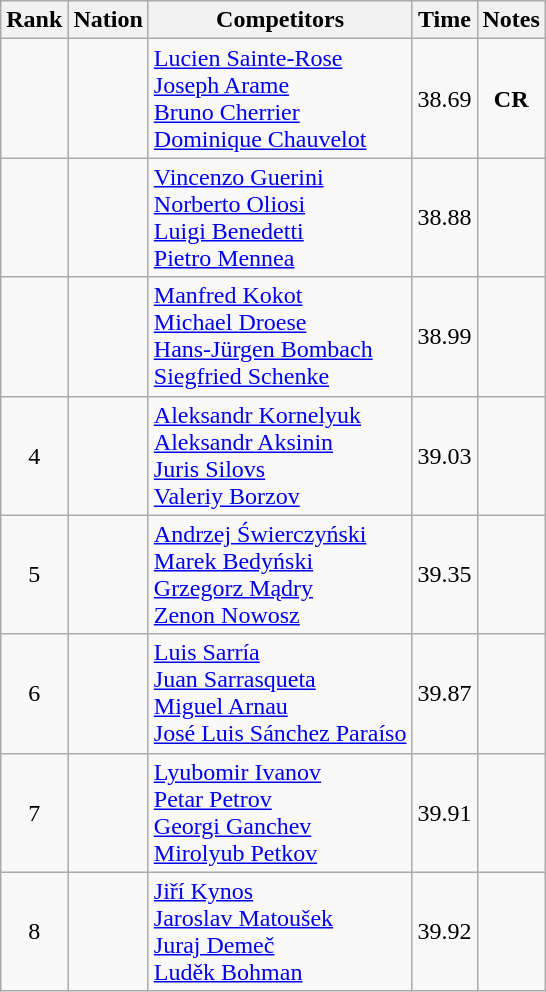<table class="wikitable sortable" style="text-align:center">
<tr>
<th>Rank</th>
<th>Nation</th>
<th>Competitors</th>
<th>Time</th>
<th>Notes</th>
</tr>
<tr>
<td></td>
<td align=left></td>
<td align=left><a href='#'>Lucien Sainte-Rose</a><br><a href='#'>Joseph Arame</a><br><a href='#'>Bruno Cherrier</a><br><a href='#'>Dominique Chauvelot</a></td>
<td>38.69</td>
<td><strong>CR</strong></td>
</tr>
<tr>
<td></td>
<td align=left></td>
<td align=left><a href='#'>Vincenzo Guerini</a><br><a href='#'>Norberto Oliosi</a><br><a href='#'>Luigi Benedetti</a><br><a href='#'>Pietro Mennea</a></td>
<td>38.88</td>
<td></td>
</tr>
<tr>
<td></td>
<td align=left></td>
<td align=left><a href='#'>Manfred Kokot</a><br><a href='#'>Michael Droese</a><br><a href='#'>Hans-Jürgen Bombach</a><br><a href='#'>Siegfried Schenke</a></td>
<td>38.99</td>
<td></td>
</tr>
<tr>
<td>4</td>
<td align=left></td>
<td align=left><a href='#'>Aleksandr Kornelyuk</a><br><a href='#'>Aleksandr Aksinin</a><br><a href='#'>Juris Silovs</a><br><a href='#'>Valeriy Borzov</a></td>
<td>39.03</td>
<td></td>
</tr>
<tr>
<td>5</td>
<td align=left></td>
<td align=left><a href='#'>Andrzej Świerczyński</a><br><a href='#'>Marek Bedyński</a><br><a href='#'>Grzegorz Mądry</a><br><a href='#'>Zenon Nowosz</a></td>
<td>39.35</td>
<td></td>
</tr>
<tr>
<td>6</td>
<td align=left></td>
<td align=left><a href='#'>Luis Sarría</a><br><a href='#'>Juan Sarrasqueta</a><br><a href='#'>Miguel Arnau</a><br><a href='#'>José Luis Sánchez Paraíso</a></td>
<td>39.87</td>
<td></td>
</tr>
<tr>
<td>7</td>
<td align=left></td>
<td align=left><a href='#'>Lyubomir Ivanov</a><br><a href='#'>Petar Petrov</a><br><a href='#'>Georgi Ganchev</a><br><a href='#'>Mirolyub Petkov</a></td>
<td>39.91</td>
<td></td>
</tr>
<tr>
<td>8</td>
<td align=left></td>
<td align=left><a href='#'>Jiří Kynos</a><br><a href='#'>Jaroslav Matoušek</a><br><a href='#'>Juraj Demeč</a><br><a href='#'>Luděk Bohman</a></td>
<td>39.92</td>
<td></td>
</tr>
</table>
